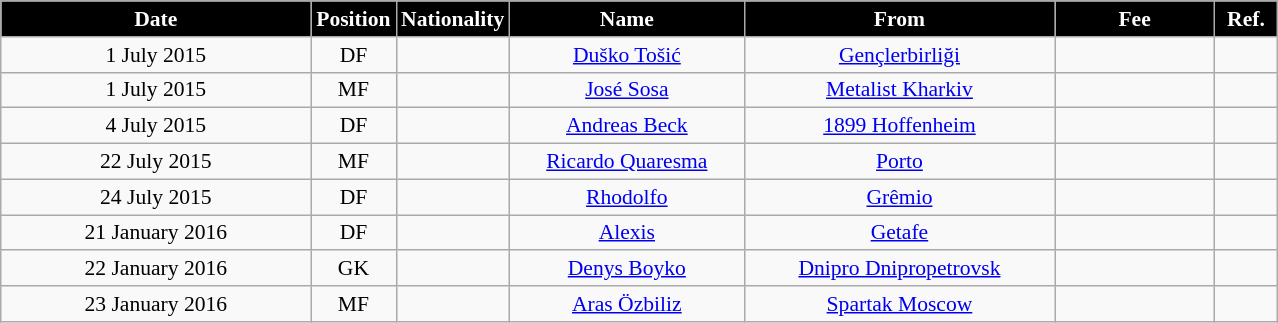<table class="wikitable"  style="text-align:center; font-size:90%; ">
<tr>
<th style="background:#000000; color:white; width:200px;">Date</th>
<th style="background:#000000; color:white; width:50px;">Position</th>
<th style="background:#000000; color:white; width:50px;">Nationality</th>
<th style="background:#000000; color:white; width:150px;">Name</th>
<th style="background:#000000; color:white; width:200px;">From</th>
<th style="background:#000000; color:white; width:100px;">Fee</th>
<th style="background:#000000; color:white; width:35px;">Ref.</th>
</tr>
<tr>
<td>1 July 2015</td>
<td>DF</td>
<td></td>
<td><a href='#'>Duško Tošić</a></td>
<td><a href='#'>Gençlerbirliği</a></td>
<td></td>
<td></td>
</tr>
<tr>
<td>1 July 2015</td>
<td>MF</td>
<td></td>
<td><a href='#'>José Sosa</a></td>
<td><a href='#'>Metalist Kharkiv</a></td>
<td></td>
<td></td>
</tr>
<tr>
<td>4 July 2015</td>
<td>DF</td>
<td></td>
<td><a href='#'>Andreas Beck</a></td>
<td><a href='#'>1899 Hoffenheim</a></td>
<td></td>
<td></td>
</tr>
<tr>
<td>22 July 2015</td>
<td>MF</td>
<td></td>
<td><a href='#'>Ricardo Quaresma</a></td>
<td><a href='#'>Porto</a></td>
<td></td>
<td></td>
</tr>
<tr>
<td>24 July 2015</td>
<td>DF</td>
<td></td>
<td><a href='#'>Rhodolfo</a></td>
<td><a href='#'>Grêmio</a></td>
<td></td>
<td></td>
</tr>
<tr>
<td>21 January 2016</td>
<td>DF</td>
<td></td>
<td><a href='#'>Alexis</a></td>
<td><a href='#'>Getafe</a></td>
<td></td>
<td></td>
</tr>
<tr>
<td>22 January 2016</td>
<td>GK</td>
<td></td>
<td><a href='#'>Denys Boyko</a></td>
<td><a href='#'>Dnipro Dnipropetrovsk</a></td>
<td></td>
<td></td>
</tr>
<tr>
<td>23 January 2016</td>
<td>MF</td>
<td></td>
<td><a href='#'>Aras Özbiliz</a></td>
<td><a href='#'>Spartak Moscow</a></td>
<td></td>
<td></td>
</tr>
</table>
